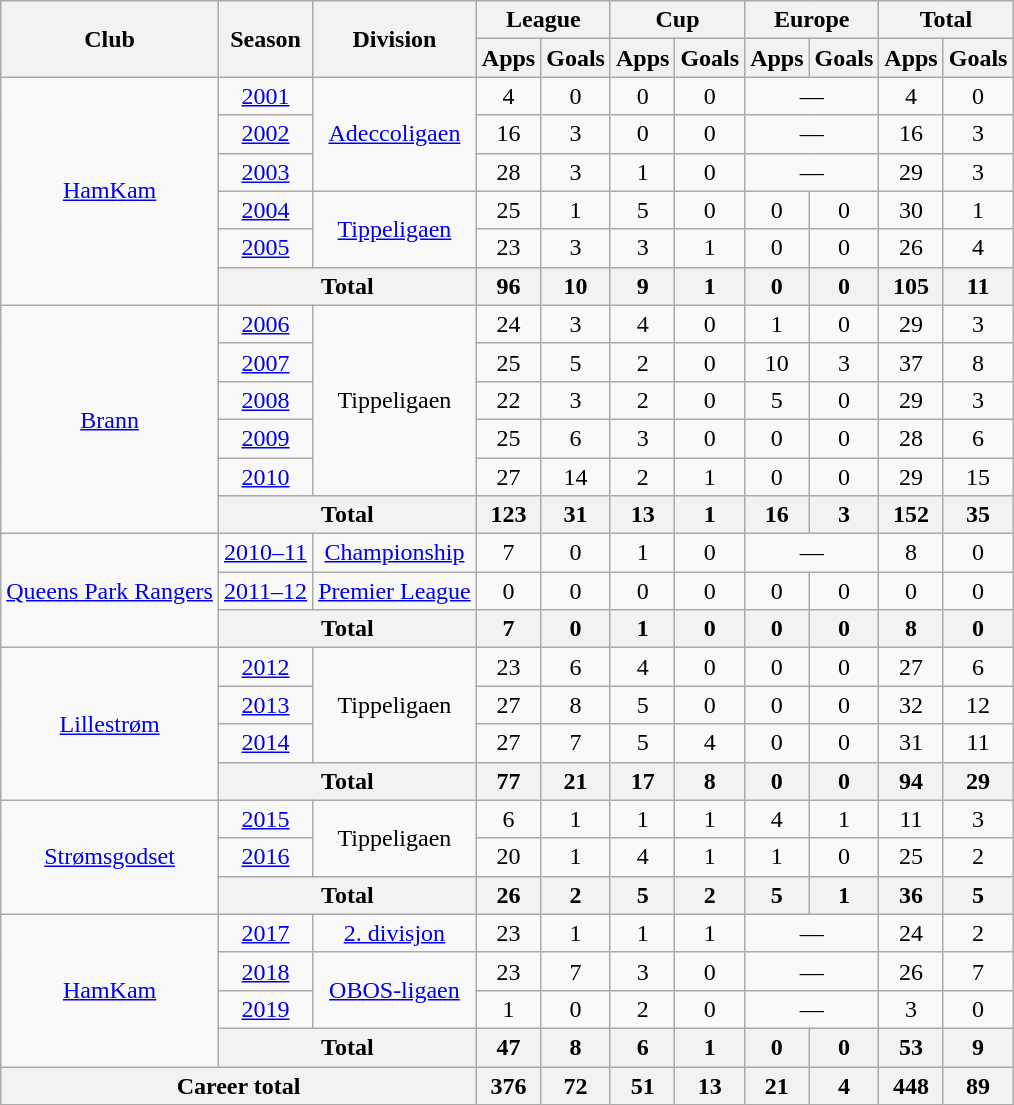<table class="wikitable" style="text-align:center">
<tr>
<th rowspan="2">Club</th>
<th rowspan="2">Season</th>
<th rowspan="2">Division</th>
<th colspan="2">League</th>
<th colspan="2">Cup</th>
<th colspan="2">Europe</th>
<th colspan="2">Total</th>
</tr>
<tr>
<th>Apps</th>
<th>Goals</th>
<th>Apps</th>
<th>Goals</th>
<th>Apps</th>
<th>Goals</th>
<th>Apps</th>
<th>Goals</th>
</tr>
<tr>
<td rowspan="6"><a href='#'>HamKam</a></td>
<td><a href='#'>2001</a></td>
<td rowspan="3"><a href='#'>Adeccoligaen</a></td>
<td>4</td>
<td>0</td>
<td>0</td>
<td>0</td>
<td colspan="2">—</td>
<td>4</td>
<td>0</td>
</tr>
<tr>
<td><a href='#'>2002</a></td>
<td>16</td>
<td>3</td>
<td>0</td>
<td>0</td>
<td colspan="2">—</td>
<td>16</td>
<td>3</td>
</tr>
<tr>
<td><a href='#'>2003</a></td>
<td>28</td>
<td>3</td>
<td>1</td>
<td>0</td>
<td colspan="2">—</td>
<td>29</td>
<td>3</td>
</tr>
<tr>
<td><a href='#'>2004</a></td>
<td rowspan="2"><a href='#'>Tippeligaen</a></td>
<td>25</td>
<td>1</td>
<td>5</td>
<td>0</td>
<td>0</td>
<td>0</td>
<td>30</td>
<td>1</td>
</tr>
<tr>
<td><a href='#'>2005</a></td>
<td>23</td>
<td>3</td>
<td>3</td>
<td>1</td>
<td>0</td>
<td>0</td>
<td>26</td>
<td>4</td>
</tr>
<tr>
<th colspan="2">Total</th>
<th>96</th>
<th>10</th>
<th>9</th>
<th>1</th>
<th>0</th>
<th>0</th>
<th>105</th>
<th>11</th>
</tr>
<tr>
<td rowspan="6"><a href='#'>Brann</a></td>
<td><a href='#'>2006</a></td>
<td rowspan="5">Tippeligaen</td>
<td>24</td>
<td>3</td>
<td>4</td>
<td>0</td>
<td>1</td>
<td>0</td>
<td>29</td>
<td>3</td>
</tr>
<tr>
<td><a href='#'>2007</a></td>
<td>25</td>
<td>5</td>
<td>2</td>
<td>0</td>
<td>10</td>
<td>3</td>
<td>37</td>
<td>8</td>
</tr>
<tr>
<td><a href='#'>2008</a></td>
<td>22</td>
<td>3</td>
<td>2</td>
<td>0</td>
<td>5</td>
<td>0</td>
<td>29</td>
<td>3</td>
</tr>
<tr>
<td><a href='#'>2009</a></td>
<td>25</td>
<td>6</td>
<td>3</td>
<td>0</td>
<td>0</td>
<td>0</td>
<td>28</td>
<td>6</td>
</tr>
<tr>
<td><a href='#'>2010</a></td>
<td>27</td>
<td>14</td>
<td>2</td>
<td>1</td>
<td>0</td>
<td>0</td>
<td>29</td>
<td>15</td>
</tr>
<tr>
<th colspan="2">Total</th>
<th>123</th>
<th>31</th>
<th>13</th>
<th>1</th>
<th>16</th>
<th>3</th>
<th>152</th>
<th>35</th>
</tr>
<tr>
<td rowspan="3"><a href='#'>Queens Park Rangers</a></td>
<td><a href='#'>2010–11</a></td>
<td><a href='#'>Championship</a></td>
<td>7</td>
<td>0</td>
<td>1</td>
<td>0</td>
<td colspan="2">—</td>
<td>8</td>
<td>0</td>
</tr>
<tr>
<td><a href='#'>2011–12</a></td>
<td><a href='#'>Premier League</a></td>
<td>0</td>
<td>0</td>
<td>0</td>
<td>0</td>
<td>0</td>
<td>0</td>
<td>0</td>
<td>0</td>
</tr>
<tr>
<th colspan="2">Total</th>
<th>7</th>
<th>0</th>
<th>1</th>
<th>0</th>
<th>0</th>
<th>0</th>
<th>8</th>
<th>0</th>
</tr>
<tr>
<td rowspan="4"><a href='#'>Lillestrøm</a></td>
<td><a href='#'>2012</a></td>
<td rowspan="3">Tippeligaen</td>
<td>23</td>
<td>6</td>
<td>4</td>
<td>0</td>
<td>0</td>
<td>0</td>
<td>27</td>
<td>6</td>
</tr>
<tr>
<td><a href='#'>2013</a></td>
<td>27</td>
<td>8</td>
<td>5</td>
<td>0</td>
<td>0</td>
<td>0</td>
<td>32</td>
<td>12</td>
</tr>
<tr>
<td><a href='#'>2014</a></td>
<td>27</td>
<td>7</td>
<td>5</td>
<td>4</td>
<td>0</td>
<td>0</td>
<td>31</td>
<td>11</td>
</tr>
<tr>
<th colspan="2">Total</th>
<th>77</th>
<th>21</th>
<th>17</th>
<th>8</th>
<th>0</th>
<th>0</th>
<th>94</th>
<th>29</th>
</tr>
<tr>
<td rowspan="3"><a href='#'>Strømsgodset</a></td>
<td><a href='#'>2015</a></td>
<td rowspan="2">Tippeligaen</td>
<td>6</td>
<td>1</td>
<td>1</td>
<td>1</td>
<td>4</td>
<td>1</td>
<td>11</td>
<td>3</td>
</tr>
<tr>
<td><a href='#'>2016</a></td>
<td>20</td>
<td>1</td>
<td>4</td>
<td>1</td>
<td>1</td>
<td>0</td>
<td>25</td>
<td>2</td>
</tr>
<tr>
<th colspan="2">Total</th>
<th>26</th>
<th>2</th>
<th>5</th>
<th>2</th>
<th>5</th>
<th>1</th>
<th>36</th>
<th>5</th>
</tr>
<tr>
<td rowspan="4"><a href='#'>HamKam</a></td>
<td><a href='#'>2017</a></td>
<td><a href='#'>2. divisjon</a></td>
<td>23</td>
<td>1</td>
<td>1</td>
<td>1</td>
<td colspan="2">—</td>
<td>24</td>
<td>2</td>
</tr>
<tr>
<td><a href='#'>2018</a></td>
<td rowspan="2"><a href='#'>OBOS-ligaen</a></td>
<td>23</td>
<td>7</td>
<td>3</td>
<td>0</td>
<td colspan="2">—</td>
<td>26</td>
<td>7</td>
</tr>
<tr>
<td><a href='#'>2019</a></td>
<td>1</td>
<td>0</td>
<td>2</td>
<td>0</td>
<td colspan="2">—</td>
<td>3</td>
<td>0</td>
</tr>
<tr>
<th colspan="2">Total</th>
<th>47</th>
<th>8</th>
<th>6</th>
<th>1</th>
<th>0</th>
<th>0</th>
<th>53</th>
<th>9</th>
</tr>
<tr>
<th colspan="3">Career total</th>
<th>376</th>
<th>72</th>
<th>51</th>
<th>13</th>
<th>21</th>
<th>4</th>
<th>448</th>
<th>89</th>
</tr>
</table>
